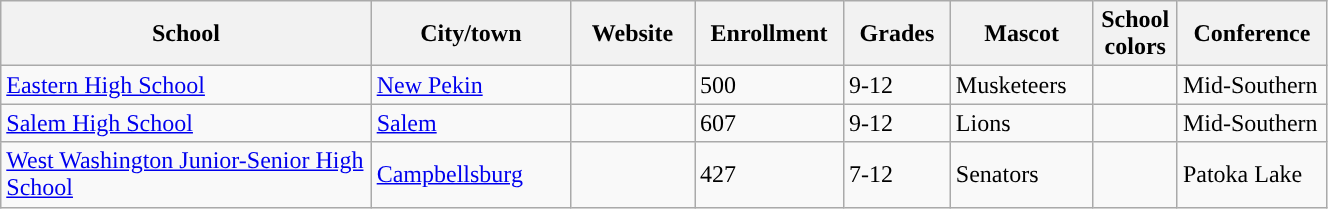<table class="wikitable sortable" width="70%">
<tr>
<th width="20%">School</th>
<th width="08%">City/town</th>
<th width="06%">Website</th>
<th width="04%">Enrollment</th>
<th width="04%">Grades</th>
<th width="04%">Mascot</th>
<th width=01%>School colors</th>
<th width="04%">Conference</th>
</tr>
<tr>
<td><a href='#'>Eastern High School</a></td>
<td><a href='#'>New Pekin</a></td>
<td></td>
<td>500</td>
<td>9-12</td>
<td>Musketeers</td>
<td>  </td>
<td>Mid-Southern</td>
</tr>
<tr>
<td><a href='#'>Salem High School</a></td>
<td><a href='#'>Salem</a></td>
<td></td>
<td>607</td>
<td>9-12</td>
<td>Lions</td>
<td>  </td>
<td>Mid-Southern</td>
</tr>
<tr>
<td><a href='#'>West Washington Junior-Senior High School</a></td>
<td><a href='#'>Campbellsburg</a></td>
<td></td>
<td>427</td>
<td>7-12</td>
<td>Senators</td>
<td>  </td>
<td>Patoka Lake</td>
</tr>
</table>
